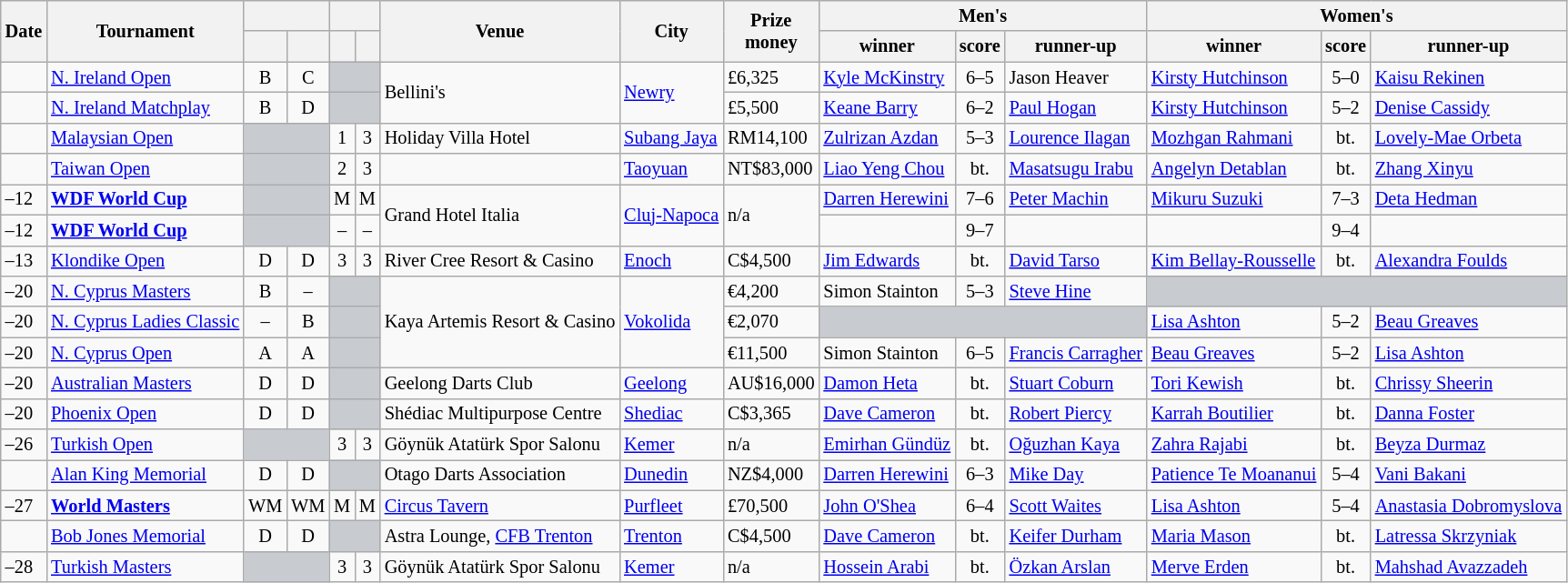<table class="wikitable sortable" style="font-size: 85%">
<tr>
<th rowspan="2">Date</th>
<th rowspan="2">Tournament</th>
<th colspan="2"></th>
<th colspan="2"></th>
<th rowspan="2">Venue</th>
<th rowspan="2">City</th>
<th rowspan="2" class=unsortable>Prize<br>money</th>
<th colspan="3">Men's</th>
<th colspan="3">Women's</th>
</tr>
<tr>
<th></th>
<th></th>
<th></th>
<th></th>
<th>winner</th>
<th>score</th>
<th>runner-up</th>
<th>winner</th>
<th>score</th>
<th>runner-up</th>
</tr>
<tr>
<td></td>
<td><a href='#'>N. Ireland Open</a></td>
<td align="center">B</td>
<td align="center">C</td>
<td colspan=2 style="background:#c8ccd1"></td>
<td rowspan=2>Bellini's</td>
<td rowspan=2> <a href='#'>Newry</a></td>
<td>£6,325</td>
<td> <a href='#'>Kyle McKinstry</a></td>
<td align="center">6–5</td>
<td> Jason Heaver</td>
<td> <a href='#'>Kirsty Hutchinson</a></td>
<td align="center">5–0</td>
<td> <a href='#'>Kaisu Rekinen</a></td>
</tr>
<tr>
<td></td>
<td><a href='#'>N. Ireland Matchplay</a></td>
<td align="center">B</td>
<td align="center">D</td>
<td colspan=2 style="background:#c8ccd1"></td>
<td>£5,500</td>
<td> <a href='#'>Keane Barry</a></td>
<td align="center">6–2</td>
<td> <a href='#'>Paul Hogan</a></td>
<td> <a href='#'>Kirsty Hutchinson</a></td>
<td align="center">5–2</td>
<td> <a href='#'>Denise Cassidy</a></td>
</tr>
<tr>
<td></td>
<td><a href='#'>Malaysian Open</a></td>
<td colspan=2 style="background:#c8ccd1"></td>
<td align="center">1</td>
<td align="center">3</td>
<td>Holiday Villa Hotel</td>
<td> <a href='#'>Subang Jaya</a></td>
<td>RM14,100</td>
<td> <a href='#'>Zulrizan Azdan</a></td>
<td align="center">5–3</td>
<td> <a href='#'>Lourence Ilagan</a></td>
<td> <a href='#'>Mozhgan Rahmani</a></td>
<td align="center">bt.</td>
<td> <a href='#'>Lovely-Mae Orbeta</a></td>
</tr>
<tr>
<td></td>
<td><a href='#'>Taiwan Open</a></td>
<td colspan=2 style="background:#c8ccd1"></td>
<td align="center">2</td>
<td align="center">3</td>
<td></td>
<td> <a href='#'>Taoyuan</a></td>
<td>NT$83,000</td>
<td> <a href='#'>Liao Yeng Chou</a></td>
<td align="center">bt.</td>
<td> <a href='#'>Masatsugu Irabu</a></td>
<td> <a href='#'>Angelyn Detablan</a></td>
<td align="center">bt.</td>
<td> <a href='#'>Zhang Xinyu</a></td>
</tr>
<tr>
<td>–12</td>
<td><strong><a href='#'>WDF World Cup</a></strong> <strong></strong></td>
<td colspan=2 style="background:#c8ccd1"></td>
<td align="center">M</td>
<td align="center">M</td>
<td rowspan=2>Grand Hotel Italia</td>
<td rowspan=2> <a href='#'>Cluj-Napoca</a></td>
<td rowspan=2>n/a</td>
<td> <a href='#'>Darren Herewini</a></td>
<td align="center">7–6</td>
<td> <a href='#'>Peter Machin</a></td>
<td> <a href='#'>Mikuru Suzuki</a></td>
<td align="center">7–3</td>
<td> <a href='#'>Deta Hedman</a></td>
</tr>
<tr>
<td>–12</td>
<td><strong><a href='#'>WDF World Cup</a></strong> <strong></strong></td>
<td colspan=2 style="background:#c8ccd1"></td>
<td align="center">–</td>
<td align="center">–</td>
<td></td>
<td align="center">9–7</td>
<td></td>
<td></td>
<td align="center">9–4</td>
<td></td>
</tr>
<tr>
<td>–13</td>
<td><a href='#'>Klondike Open</a></td>
<td align="center">D</td>
<td align="center">D</td>
<td align="center">3</td>
<td align="center">3</td>
<td>River Cree Resort & Casino</td>
<td> <a href='#'>Enoch</a></td>
<td>C$4,500</td>
<td> <a href='#'>Jim Edwards</a></td>
<td align="center">bt.</td>
<td> <a href='#'>David Tarso</a></td>
<td> <a href='#'>Kim Bellay-Rousselle</a></td>
<td align="center">bt.</td>
<td> <a href='#'>Alexandra Foulds</a></td>
</tr>
<tr>
<td>–20</td>
<td><a href='#'>N. Cyprus Masters</a></td>
<td align="center">B</td>
<td align="center">–</td>
<td colspan=2 style="background:#c8ccd1"></td>
<td rowspan=3>Kaya Artemis Resort & Casino</td>
<td rowspan=3> <a href='#'>Vokolida</a></td>
<td>€4,200</td>
<td> Simon Stainton</td>
<td align="center">5–3</td>
<td> <a href='#'>Steve Hine</a></td>
<td colspan=3 style="background:#c8ccd1"></td>
</tr>
<tr>
<td>–20</td>
<td><a href='#'>N. Cyprus Ladies Classic</a></td>
<td align="center">–</td>
<td align="center">B</td>
<td colspan=2 style="background:#c8ccd1"></td>
<td>€2,070</td>
<td colspan=3 style="background:#c8ccd1"></td>
<td> <a href='#'>Lisa Ashton</a></td>
<td align="center">5–2</td>
<td> <a href='#'>Beau Greaves</a></td>
</tr>
<tr>
<td>–20</td>
<td><a href='#'>N. Cyprus Open</a></td>
<td align="center">A</td>
<td align="center">A</td>
<td colspan=2 style="background:#c8ccd1"></td>
<td>€11,500</td>
<td> Simon Stainton</td>
<td align="center">6–5</td>
<td> <a href='#'>Francis Carragher</a></td>
<td> <a href='#'>Beau Greaves</a></td>
<td align="center">5–2</td>
<td> <a href='#'>Lisa Ashton</a></td>
</tr>
<tr>
<td>–20</td>
<td><a href='#'>Australian Masters</a></td>
<td align="center">D</td>
<td align="center">D</td>
<td colspan=2 style="background:#c8ccd1"></td>
<td>Geelong Darts Club</td>
<td> <a href='#'>Geelong</a></td>
<td>AU$16,000</td>
<td> <a href='#'>Damon Heta</a></td>
<td align="center">bt.</td>
<td> <a href='#'>Stuart Coburn</a></td>
<td> <a href='#'>Tori Kewish</a></td>
<td align="center">bt.</td>
<td> <a href='#'>Chrissy Sheerin</a></td>
</tr>
<tr>
<td>–20</td>
<td><a href='#'>Phoenix Open</a></td>
<td align="center">D</td>
<td align="center">D</td>
<td colspan=2 style="background:#c8ccd1"></td>
<td>Shédiac Multipurpose Centre</td>
<td> <a href='#'>Shediac</a></td>
<td>C$3,365</td>
<td> <a href='#'>Dave Cameron</a></td>
<td align="center">bt.</td>
<td> <a href='#'>Robert Piercy</a></td>
<td> <a href='#'>Karrah Boutilier</a></td>
<td align="center">bt.</td>
<td> <a href='#'>Danna Foster</a></td>
</tr>
<tr>
<td>–26</td>
<td><a href='#'>Turkish Open</a></td>
<td colspan=2 style="background:#c8ccd1"></td>
<td align="center">3</td>
<td align="center">3</td>
<td>Göynük Atatürk Spor Salonu</td>
<td> <a href='#'>Kemer</a></td>
<td>n/a</td>
<td> <a href='#'>Emirhan Gündüz</a></td>
<td align="center">bt.</td>
<td> <a href='#'>Oğuzhan Kaya</a></td>
<td> <a href='#'>Zahra Rajabi</a></td>
<td align="center">bt.</td>
<td> <a href='#'>Beyza Durmaz</a></td>
</tr>
<tr>
<td></td>
<td><a href='#'>Alan King Memorial</a></td>
<td align="center">D</td>
<td align="center">D</td>
<td colspan=2 style="background:#c8ccd1"></td>
<td>Otago Darts Association</td>
<td> <a href='#'>Dunedin</a></td>
<td>NZ$4,000</td>
<td> <a href='#'>Darren Herewini</a></td>
<td align="center">6–3</td>
<td> <a href='#'>Mike Day</a></td>
<td> <a href='#'>Patience Te Moananui</a></td>
<td align="center">5–4</td>
<td> <a href='#'>Vani Bakani</a></td>
</tr>
<tr>
<td>–27</td>
<td><strong><a href='#'>World Masters</a></strong></td>
<td align="center">WM</td>
<td align="center">WM</td>
<td align="center">M</td>
<td align="center">M</td>
<td><a href='#'>Circus Tavern</a></td>
<td> <a href='#'>Purfleet</a></td>
<td>£70,500</td>
<td> <a href='#'>John O'Shea</a></td>
<td align="center">6–4</td>
<td> <a href='#'>Scott Waites</a></td>
<td> <a href='#'>Lisa Ashton</a></td>
<td align="center">5–4</td>
<td> <a href='#'>Anastasia Dobromyslova</a></td>
</tr>
<tr>
<td></td>
<td><a href='#'>Bob Jones Memorial</a></td>
<td align="center">D</td>
<td align="center">D</td>
<td colspan=2 style="background:#c8ccd1"></td>
<td>Astra Lounge, <a href='#'>CFB Trenton</a></td>
<td> <a href='#'>Trenton</a></td>
<td>C$4,500</td>
<td> <a href='#'>Dave Cameron</a></td>
<td align="center">bt.</td>
<td> <a href='#'>Keifer Durham</a></td>
<td> <a href='#'>Maria Mason</a></td>
<td align="center">bt.</td>
<td> <a href='#'>Latressa Skrzyniak</a></td>
</tr>
<tr>
<td>–28</td>
<td><a href='#'>Turkish Masters</a></td>
<td colspan=2 style="background:#c8ccd1"></td>
<td align="center">3</td>
<td align="center">3</td>
<td>Göynük Atatürk Spor Salonu</td>
<td> <a href='#'>Kemer</a></td>
<td>n/a</td>
<td> <a href='#'>Hossein Arabi</a></td>
<td align="center">bt.</td>
<td> <a href='#'>Özkan Arslan</a></td>
<td> <a href='#'>Merve Erden</a></td>
<td align="center">bt.</td>
<td> <a href='#'>Mahshad Avazzadeh</a></td>
</tr>
</table>
